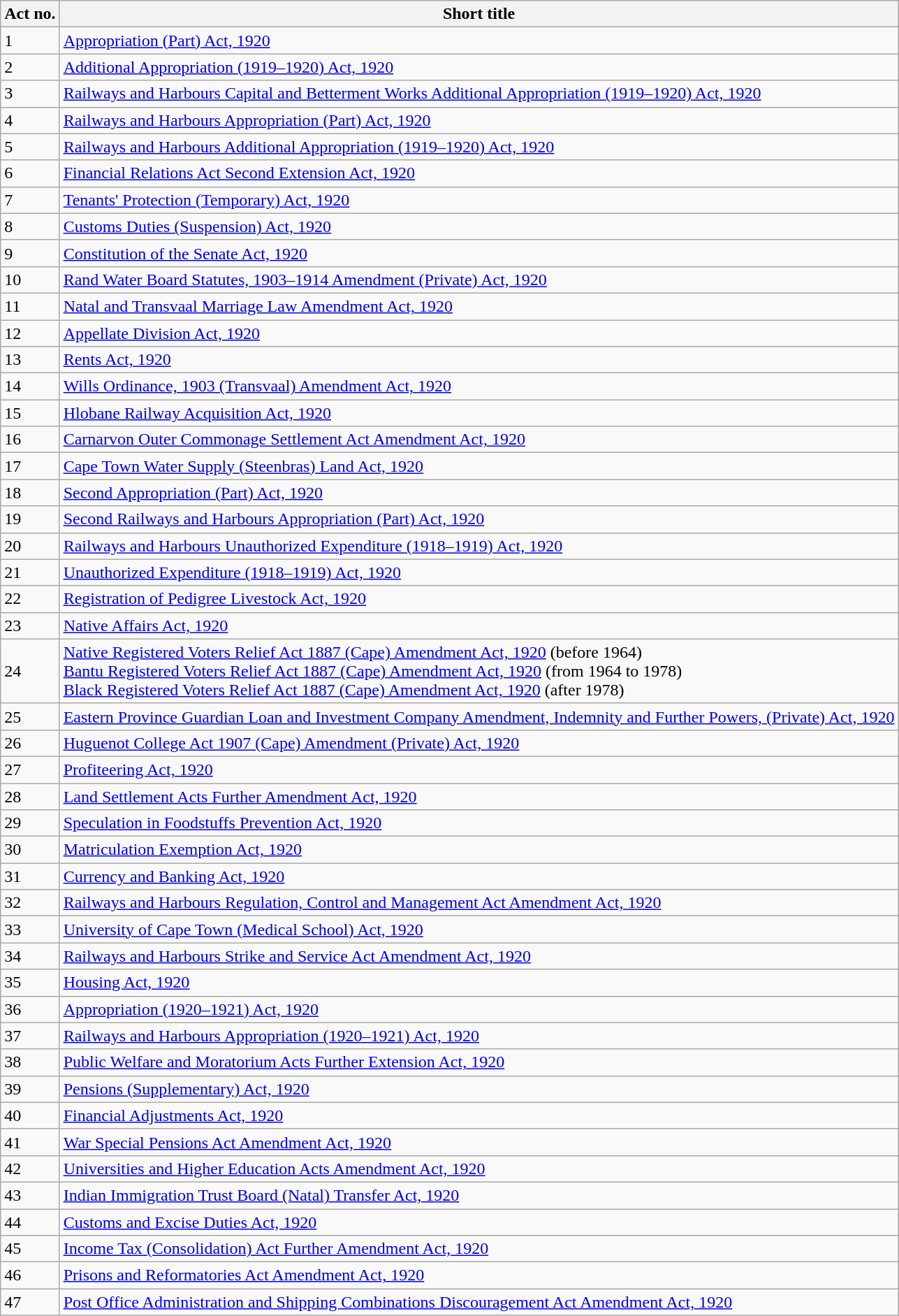<table class="wikitable sortable">
<tr>
<th>Act no.</th>
<th>Short title</th>
</tr>
<tr>
<td>1</td>
<td><a href='#'>Appropriation (Part) Act, 1920</a></td>
</tr>
<tr>
<td>2</td>
<td><a href='#'>Additional Appropriation (1919–1920) Act, 1920</a></td>
</tr>
<tr>
<td>3</td>
<td><a href='#'>Railways and Harbours Capital and Betterment Works Additional Appropriation (1919–1920) Act, 1920</a></td>
</tr>
<tr>
<td>4</td>
<td><a href='#'>Railways and Harbours Appropriation (Part) Act, 1920</a></td>
</tr>
<tr>
<td>5</td>
<td><a href='#'>Railways and Harbours Additional Appropriation (1919–1920) Act, 1920</a></td>
</tr>
<tr>
<td>6</td>
<td><a href='#'>Financial Relations Act Second Extension Act, 1920</a></td>
</tr>
<tr>
<td>7</td>
<td><a href='#'>Tenants' Protection (Temporary) Act, 1920</a></td>
</tr>
<tr>
<td>8</td>
<td><a href='#'>Customs Duties (Suspension) Act, 1920</a></td>
</tr>
<tr>
<td>9</td>
<td><a href='#'>Constitution of the Senate Act, 1920</a></td>
</tr>
<tr>
<td>10</td>
<td><a href='#'>Rand Water Board Statutes, 1903–1914 Amendment (Private) Act, 1920</a></td>
</tr>
<tr>
<td>11</td>
<td><a href='#'>Natal and Transvaal Marriage Law Amendment Act, 1920</a></td>
</tr>
<tr>
<td>12</td>
<td><a href='#'>Appellate Division Act, 1920</a></td>
</tr>
<tr>
<td>13</td>
<td><a href='#'>Rents Act, 1920</a></td>
</tr>
<tr>
<td>14</td>
<td><a href='#'>Wills Ordinance, 1903 (Transvaal) Amendment Act, 1920</a></td>
</tr>
<tr>
<td>15</td>
<td><a href='#'>Hlobane Railway Acquisition Act, 1920</a></td>
</tr>
<tr>
<td>16</td>
<td><a href='#'>Carnarvon Outer Commonage Settlement Act Amendment Act, 1920</a></td>
</tr>
<tr>
<td>17</td>
<td><a href='#'>Cape Town Water Supply (Steenbras) Land Act, 1920</a></td>
</tr>
<tr>
<td>18</td>
<td><a href='#'>Second Appropriation (Part) Act, 1920</a></td>
</tr>
<tr>
<td>19</td>
<td><a href='#'>Second Railways and Harbours Appropriation (Part) Act, 1920</a></td>
</tr>
<tr>
<td>20</td>
<td><a href='#'>Railways and Harbours Unauthorized Expenditure (1918–1919) Act, 1920</a></td>
</tr>
<tr>
<td>21</td>
<td><a href='#'>Unauthorized Expenditure (1918–1919) Act, 1920</a></td>
</tr>
<tr>
<td>22</td>
<td><a href='#'>Registration of Pedigree Livestock Act, 1920</a></td>
</tr>
<tr>
<td>23</td>
<td><a href='#'>Native Affairs Act, 1920</a></td>
</tr>
<tr>
<td>24</td>
<td><a href='#'>Native Registered Voters Relief Act 1887 (Cape) Amendment Act, 1920</a> (before 1964) <br><a href='#'>Bantu Registered Voters Relief Act 1887 (Cape) Amendment Act, 1920</a> (from 1964 to 1978) <br><a href='#'>Black Registered Voters Relief Act 1887 (Cape) Amendment Act, 1920</a> (after 1978)</td>
</tr>
<tr>
<td>25</td>
<td><a href='#'>Eastern Province Guardian Loan and Investment Company Amendment, Indemnity and Further Powers, (Private) Act, 1920</a></td>
</tr>
<tr>
<td>26</td>
<td><a href='#'>Huguenot College Act 1907 (Cape) Amendment (Private) Act, 1920</a></td>
</tr>
<tr>
<td>27</td>
<td><a href='#'>Profiteering Act, 1920</a></td>
</tr>
<tr>
<td>28</td>
<td><a href='#'>Land Settlement Acts Further Amendment Act, 1920</a></td>
</tr>
<tr>
<td>29</td>
<td><a href='#'>Speculation in Foodstuffs Prevention Act, 1920</a></td>
</tr>
<tr>
<td>30</td>
<td><a href='#'>Matriculation Exemption Act, 1920</a></td>
</tr>
<tr>
<td>31</td>
<td><a href='#'>Currency and Banking Act, 1920</a></td>
</tr>
<tr>
<td>32</td>
<td><a href='#'>Railways and Harbours Regulation, Control and Management Act Amendment Act, 1920</a></td>
</tr>
<tr>
<td>33</td>
<td><a href='#'>University of Cape Town (Medical School) Act, 1920</a></td>
</tr>
<tr>
<td>34</td>
<td><a href='#'>Railways and Harbours Strike and Service Act Amendment Act, 1920</a></td>
</tr>
<tr>
<td>35</td>
<td><a href='#'>Housing Act, 1920</a></td>
</tr>
<tr>
<td>36</td>
<td><a href='#'>Appropriation (1920–1921) Act, 1920</a></td>
</tr>
<tr>
<td>37</td>
<td><a href='#'>Railways and Harbours Appropriation (1920–1921) Act, 1920</a></td>
</tr>
<tr>
<td>38</td>
<td><a href='#'>Public Welfare and Moratorium Acts Further Extension Act, 1920</a></td>
</tr>
<tr>
<td>39</td>
<td><a href='#'>Pensions (Supplementary) Act, 1920</a></td>
</tr>
<tr>
<td>40</td>
<td><a href='#'>Financial Adjustments Act, 1920</a></td>
</tr>
<tr>
<td>41</td>
<td><a href='#'>War Special Pensions Act Amendment Act, 1920</a></td>
</tr>
<tr>
<td>42</td>
<td><a href='#'>Universities and Higher Education Acts Amendment Act, 1920</a></td>
</tr>
<tr>
<td>43</td>
<td><a href='#'>Indian Immigration Trust Board (Natal) Transfer Act, 1920</a></td>
</tr>
<tr>
<td>44</td>
<td><a href='#'>Customs and Excise Duties Act, 1920</a></td>
</tr>
<tr>
<td>45</td>
<td><a href='#'>Income Tax (Consolidation) Act Further Amendment Act, 1920</a></td>
</tr>
<tr>
<td>46</td>
<td><a href='#'>Prisons and Reformatories Act Amendment Act, 1920</a></td>
</tr>
<tr>
<td>47</td>
<td><a href='#'>Post Office Administration and Shipping Combinations Discouragement Act Amendment Act, 1920</a></td>
</tr>
</table>
